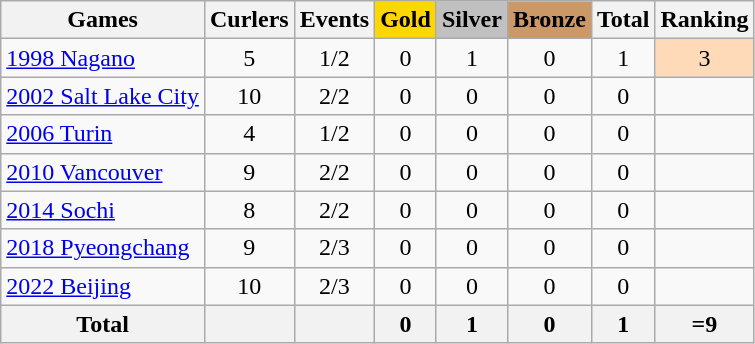<table class="wikitable sortable" style="text-align:center">
<tr>
<th>Games</th>
<th>Curlers</th>
<th>Events</th>
<th style="background-color:gold;">Gold</th>
<th style="background-color:silver;">Silver</th>
<th style="background-color:#c96;">Bronze</th>
<th>Total</th>
<th>Ranking</th>
</tr>
<tr>
<td align=left><a href='#'>1998 Nagano</a></td>
<td>5</td>
<td>1/2</td>
<td>0</td>
<td>1</td>
<td>0</td>
<td>1</td>
<td bgcolor=ffdab9>3</td>
</tr>
<tr>
<td align=left><a href='#'>2002 Salt Lake City</a></td>
<td>10</td>
<td>2/2</td>
<td>0</td>
<td>0</td>
<td>0</td>
<td>0</td>
<td></td>
</tr>
<tr>
<td align=left><a href='#'>2006 Turin</a></td>
<td>4</td>
<td>1/2</td>
<td>0</td>
<td>0</td>
<td>0</td>
<td>0</td>
<td></td>
</tr>
<tr>
<td align=left><a href='#'>2010 Vancouver</a></td>
<td>9</td>
<td>2/2</td>
<td>0</td>
<td>0</td>
<td>0</td>
<td>0</td>
<td></td>
</tr>
<tr>
<td align=left><a href='#'>2014 Sochi</a></td>
<td>8</td>
<td>2/2</td>
<td>0</td>
<td>0</td>
<td>0</td>
<td>0</td>
<td></td>
</tr>
<tr>
<td align=left><a href='#'>2018 Pyeongchang</a></td>
<td>9</td>
<td>2/3</td>
<td>0</td>
<td>0</td>
<td>0</td>
<td>0</td>
<td></td>
</tr>
<tr>
<td align=left><a href='#'>2022 Beijing</a></td>
<td>10</td>
<td>2/3</td>
<td>0</td>
<td>0</td>
<td>0</td>
<td>0</td>
<td></td>
</tr>
<tr>
<th>Total</th>
<th></th>
<th></th>
<th>0</th>
<th>1</th>
<th>0</th>
<th>1</th>
<th>=9</th>
</tr>
</table>
